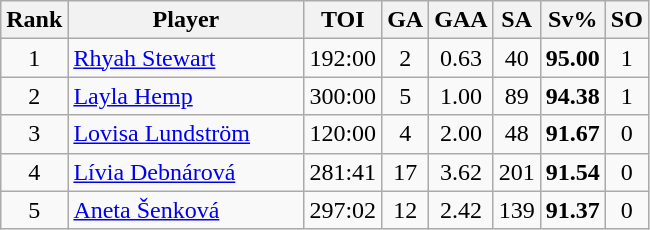<table class="wikitable sortable" style="text-align:center;">
<tr>
<th width=30>Rank</th>
<th width=150>Player</th>
<th width=20>TOI</th>
<th width=20>GA</th>
<th width=20>GAA</th>
<th width=20>SA</th>
<th width=20>Sv%</th>
<th width=20>SO</th>
</tr>
<tr>
<td>1</td>
<td align=left> <a href='#'>Rhyah Stewart</a></td>
<td>192:00</td>
<td>2</td>
<td>0.63</td>
<td>40</td>
<td><strong>95.00</strong></td>
<td>1</td>
</tr>
<tr>
<td>2</td>
<td align=left> <a href='#'>Layla Hemp</a></td>
<td>300:00</td>
<td>5</td>
<td>1.00</td>
<td>89</td>
<td><strong>94.38</strong></td>
<td>1</td>
</tr>
<tr>
<td>3</td>
<td align=left> <a href='#'>Lovisa Lundström</a></td>
<td>120:00</td>
<td>4</td>
<td>2.00</td>
<td>48</td>
<td><strong>91.67</strong></td>
<td>0</td>
</tr>
<tr>
<td>4</td>
<td align=left> <a href='#'>Lívia Debnárová</a></td>
<td>281:41</td>
<td>17</td>
<td>3.62</td>
<td>201</td>
<td><strong>91.54</strong></td>
<td>0</td>
</tr>
<tr>
<td>5</td>
<td align=left> <a href='#'>Aneta Šenková</a></td>
<td>297:02</td>
<td>12</td>
<td>2.42</td>
<td>139</td>
<td><strong>91.37</strong></td>
<td>0</td>
</tr>
</table>
